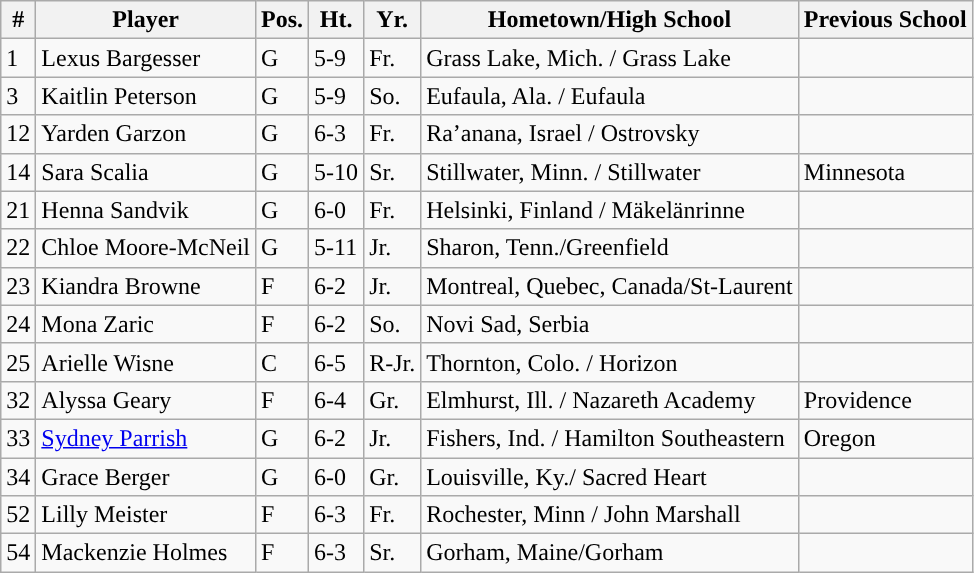<table class="wikitable">
<tr>
<th width=px>#</th>
<th width=px>Player</th>
<th width=px>Pos.</th>
<th width=px>Ht.</th>
<th width=px>Yr.</th>
<th width=px>Hometown/High School</th>
<th width=px>Previous School</th>
</tr>
<tr>
<td>1</td>
<td>Lexus Bargesser</td>
<td>G</td>
<td>5-9</td>
<td>Fr.</td>
<td>Grass Lake, Mich. / Grass Lake</td>
<td></td>
</tr>
<tr>
<td>3</td>
<td>Kaitlin Peterson</td>
<td>G</td>
<td>5-9</td>
<td>So.</td>
<td>Eufaula, Ala. / Eufaula</td>
<td></td>
</tr>
<tr>
<td>12</td>
<td>Yarden Garzon</td>
<td>G</td>
<td>6-3</td>
<td>Fr.</td>
<td>Ra’anana, Israel / Ostrovsky</td>
<td></td>
</tr>
<tr>
<td>14</td>
<td>Sara Scalia</td>
<td>G</td>
<td>5-10</td>
<td>Sr.</td>
<td>Stillwater, Minn. / Stillwater</td>
<td>Minnesota</td>
</tr>
<tr>
<td>21</td>
<td>Henna Sandvik</td>
<td>G</td>
<td>6-0</td>
<td>Fr.</td>
<td>Helsinki, Finland / Mäkelänrinne</td>
<td></td>
</tr>
<tr>
<td>22</td>
<td>Chloe Moore-McNeil</td>
<td>G</td>
<td>5-11</td>
<td>Jr.</td>
<td>Sharon, Tenn./Greenfield</td>
<td></td>
</tr>
<tr>
<td>23</td>
<td>Kiandra Browne</td>
<td>F</td>
<td>6-2</td>
<td>Jr.</td>
<td>Montreal, Quebec, Canada/St-Laurent</td>
<td></td>
</tr>
<tr>
<td>24</td>
<td>Mona Zaric</td>
<td>F</td>
<td>6-2</td>
<td>So.</td>
<td>Novi Sad, Serbia</td>
<td></td>
</tr>
<tr>
<td>25</td>
<td>Arielle Wisne</td>
<td>C</td>
<td>6-5</td>
<td>R-Jr.</td>
<td>Thornton, Colo. / Horizon</td>
<td></td>
</tr>
<tr>
<td>32</td>
<td>Alyssa Geary</td>
<td>F</td>
<td>6-4</td>
<td>Gr.</td>
<td>Elmhurst, Ill. / Nazareth Academy</td>
<td>Providence</td>
</tr>
<tr>
<td>33</td>
<td><a href='#'>Sydney Parrish</a></td>
<td>G</td>
<td>6-2</td>
<td>Jr.</td>
<td>Fishers, Ind. / Hamilton Southeastern</td>
<td>Oregon</td>
</tr>
<tr>
<td>34</td>
<td>Grace Berger</td>
<td>G</td>
<td>6-0</td>
<td>Gr.</td>
<td>Louisville, Ky./ Sacred Heart</td>
<td></td>
</tr>
<tr>
<td>52</td>
<td>Lilly Meister</td>
<td>F</td>
<td>6-3</td>
<td>Fr.</td>
<td>Rochester, Minn / John Marshall</td>
<td></td>
</tr>
<tr>
<td>54</td>
<td>Mackenzie Holmes</td>
<td>F</td>
<td>6-3</td>
<td>Sr.</td>
<td>Gorham, Maine/Gorham</td>
<td></td>
</tr>
</table>
